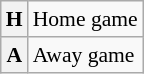<table class="wikitable plainrowheaders" style="font-size:90%;">
<tr>
<th scope="row"><strong>H</strong></th>
<td>Home game</td>
</tr>
<tr>
<th scope="row"><strong>A</strong></th>
<td>Away game</td>
</tr>
</table>
